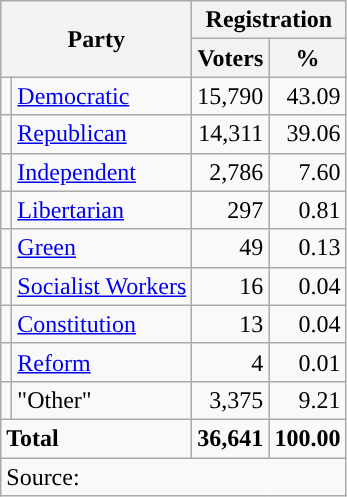<table class="wikitable">
<tr>
<th colspan="2" rowspan="2">Party</th>
<th colspan="2">Registration</th>
</tr>
<tr>
<th>Voters</th>
<th>%</th>
</tr>
<tr>
<td style="background-color:"></td>
<td><a href='#'>Democratic</a></td>
<td style="text-align:right;">15,790</td>
<td style="text-align:right;">43.09</td>
</tr>
<tr>
<td style="background-color:"></td>
<td><a href='#'>Republican</a></td>
<td style="text-align:right;">14,311</td>
<td style="text-align:right;">39.06</td>
</tr>
<tr>
<td style="background-color:"></td>
<td><a href='#'>Independent</a></td>
<td style="text-align:right;">2,786</td>
<td style="text-align:right;">7.60</td>
</tr>
<tr>
<td style="background-color:"></td>
<td><a href='#'>Libertarian</a></td>
<td style="text-align:right;">297</td>
<td style="text-align:right;">0.81</td>
</tr>
<tr>
<td style="background-color:"></td>
<td><a href='#'>Green</a></td>
<td style="text-align:right;">49</td>
<td style="text-align:right;">0.13</td>
</tr>
<tr>
<td style="background-color:"></td>
<td><a href='#'>Socialist Workers</a></td>
<td style="text-align:right;">16</td>
<td style="text-align:right;">0.04</td>
</tr>
<tr>
<td style="background-color:"></td>
<td><a href='#'>Constitution</a></td>
<td style="text-align:right;">13</td>
<td style="text-align:right;">0.04</td>
</tr>
<tr>
<td style="background-color:"></td>
<td><a href='#'>Reform</a></td>
<td style="text-align:right;">4</td>
<td style="text-align:right;">0.01</td>
</tr>
<tr>
<td></td>
<td>"Other"</td>
<td style="text-align:right;">3,375</td>
<td style="text-align:right;">9.21</td>
</tr>
<tr>
<td colspan="2"><strong>Total</strong></td>
<td style="text-align:right;"><strong>36,641</strong></td>
<td style="text-align:right;"><strong>100.00</strong></td>
</tr>
<tr>
<td colspan="4">Source: <em></em></td>
</tr>
</table>
